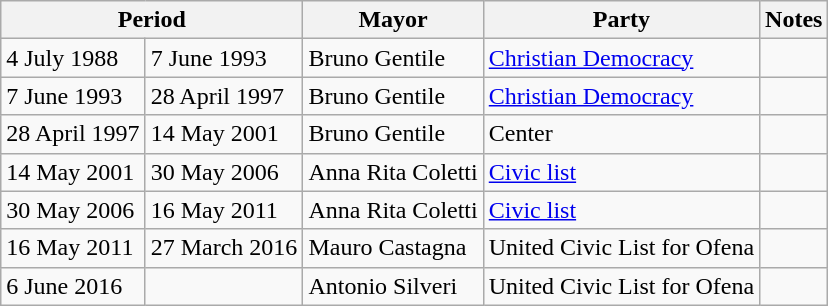<table class="wikitable">
<tr>
<th colspan="2">Period</th>
<th>Mayor</th>
<th>Party</th>
<th>Notes</th>
</tr>
<tr>
<td>4 July 1988</td>
<td>7 June 1993</td>
<td>Bruno Gentile</td>
<td><a href='#'>Christian Democracy</a></td>
<td></td>
</tr>
<tr>
<td>7 June 1993</td>
<td>28 April 1997</td>
<td>Bruno Gentile</td>
<td><a href='#'>Christian Democracy</a></td>
<td></td>
</tr>
<tr>
<td>28 April 1997</td>
<td>14 May 2001</td>
<td>Bruno Gentile</td>
<td>Center</td>
<td></td>
</tr>
<tr>
<td>14 May 2001</td>
<td>30 May 2006</td>
<td>Anna Rita Coletti</td>
<td><a href='#'>Civic list</a></td>
<td></td>
</tr>
<tr>
<td>30 May 2006</td>
<td>16 May 2011</td>
<td>Anna Rita Coletti</td>
<td><a href='#'>Civic list</a></td>
<td></td>
</tr>
<tr>
<td>16 May 2011</td>
<td>27 March 2016</td>
<td>Mauro Castagna</td>
<td>United Civic List for Ofena</td>
<td></td>
</tr>
<tr>
<td>6 June 2016</td>
<td></td>
<td>Antonio Silveri</td>
<td>United Civic List for Ofena</td>
<td></td>
</tr>
</table>
